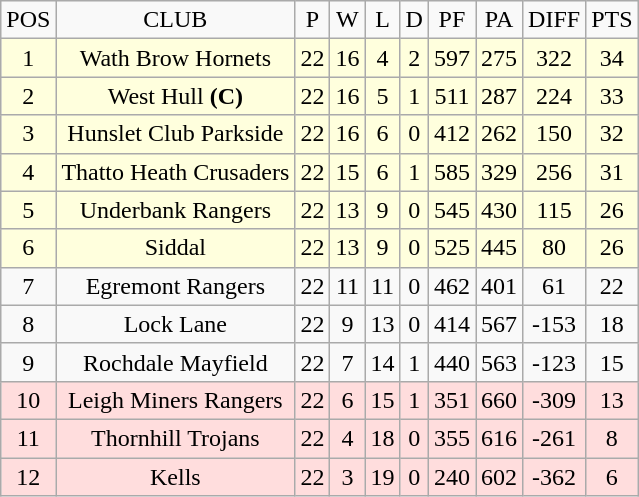<table class="wikitable" style="text-align: center;">
<tr>
<td>POS</td>
<td>CLUB</td>
<td>P</td>
<td>W</td>
<td>L</td>
<td>D</td>
<td>PF</td>
<td>PA</td>
<td>DIFF</td>
<td>PTS</td>
</tr>
<tr style="background:#ffffdd;">
<td>1</td>
<td>Wath Brow Hornets</td>
<td>22</td>
<td>16</td>
<td>4</td>
<td>2</td>
<td>597</td>
<td>275</td>
<td>322</td>
<td>34</td>
</tr>
<tr style="background:#ffffdd;">
<td>2</td>
<td>West Hull <strong>(C)</strong></td>
<td>22</td>
<td>16</td>
<td>5</td>
<td>1</td>
<td>511</td>
<td>287</td>
<td>224</td>
<td>33</td>
</tr>
<tr style="background:#ffffdd;">
<td>3</td>
<td>Hunslet Club Parkside</td>
<td>22</td>
<td>16</td>
<td>6</td>
<td>0</td>
<td>412</td>
<td>262</td>
<td>150</td>
<td>32</td>
</tr>
<tr style="background:#ffffdd;">
<td>4</td>
<td>Thatto Heath Crusaders</td>
<td>22</td>
<td>15</td>
<td>6</td>
<td>1</td>
<td>585</td>
<td>329</td>
<td>256</td>
<td>31</td>
</tr>
<tr style="background:#ffffdd;">
<td>5</td>
<td>Underbank Rangers</td>
<td>22</td>
<td>13</td>
<td>9</td>
<td>0</td>
<td>545</td>
<td>430</td>
<td>115</td>
<td>26</td>
</tr>
<tr style="background:#ffffdd;">
<td>6</td>
<td>Siddal</td>
<td>22</td>
<td>13</td>
<td>9</td>
<td>0</td>
<td>525</td>
<td>445</td>
<td>80</td>
<td>26</td>
</tr>
<tr>
<td>7</td>
<td>Egremont Rangers</td>
<td>22</td>
<td>11</td>
<td>11</td>
<td>0</td>
<td>462</td>
<td>401</td>
<td>61</td>
<td>22</td>
</tr>
<tr>
<td>8</td>
<td>Lock Lane</td>
<td>22</td>
<td>9</td>
<td>13</td>
<td>0</td>
<td>414</td>
<td>567</td>
<td>-153</td>
<td>18</td>
</tr>
<tr>
<td>9</td>
<td>Rochdale Mayfield</td>
<td>22</td>
<td>7</td>
<td>14</td>
<td>1</td>
<td>440</td>
<td>563</td>
<td>-123</td>
<td>15</td>
</tr>
<tr style="background:#ffdddd;">
<td>10</td>
<td>Leigh Miners Rangers</td>
<td>22</td>
<td>6</td>
<td>15</td>
<td>1</td>
<td>351</td>
<td>660</td>
<td>-309</td>
<td>13</td>
</tr>
<tr style="background:#ffdddd;">
<td>11</td>
<td>Thornhill Trojans</td>
<td>22</td>
<td>4</td>
<td>18</td>
<td>0</td>
<td>355</td>
<td>616</td>
<td>-261</td>
<td>8</td>
</tr>
<tr style="background:#ffdddd;">
<td>12</td>
<td>Kells</td>
<td>22</td>
<td>3</td>
<td>19</td>
<td>0</td>
<td>240</td>
<td>602</td>
<td>-362</td>
<td>6</td>
</tr>
</table>
